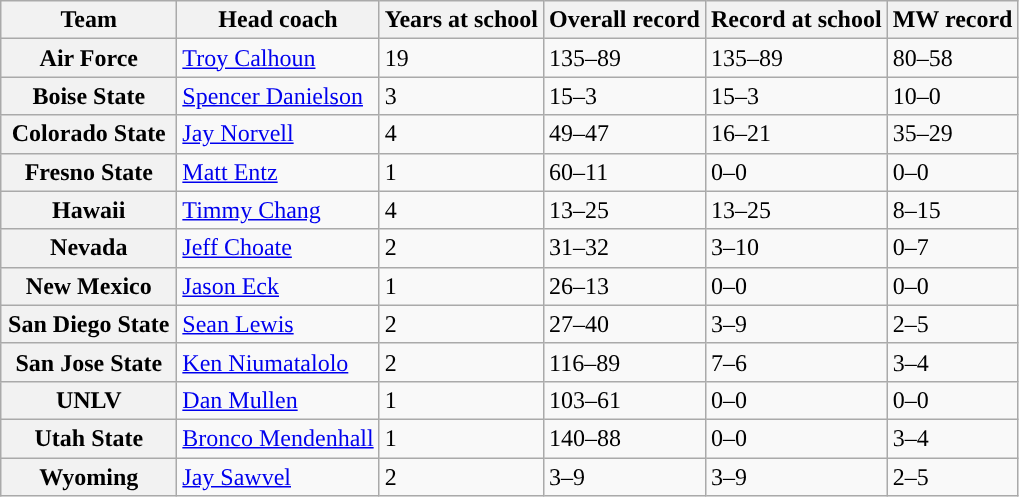<table class="wikitable sortable" style "text-align:center">
<tr>
<th style="width:110px;">Team</th>
<th>Head coach</th>
<th>Years at school</th>
<th>Overall record</th>
<th>Record at school</th>
<th>MW record</th>
</tr>
<tr>
<th>Air Force</th>
<td><a href='#'>Troy Calhoun</a></td>
<td>19</td>
<td>135–89</td>
<td>135–89</td>
<td>80–58</td>
</tr>
<tr>
<th>Boise State</th>
<td><a href='#'>Spencer Danielson</a></td>
<td>3</td>
<td>15–3</td>
<td>15–3</td>
<td>10–0</td>
</tr>
<tr>
<th>Colorado State</th>
<td><a href='#'>Jay Norvell</a></td>
<td>4</td>
<td>49–47</td>
<td>16–21</td>
<td>35–29</td>
</tr>
<tr>
<th>Fresno State</th>
<td><a href='#'>Matt Entz</a></td>
<td>1</td>
<td>60–11</td>
<td>0–0</td>
<td>0–0</td>
</tr>
<tr>
<th>Hawaii</th>
<td><a href='#'>Timmy Chang</a></td>
<td>4</td>
<td>13–25</td>
<td>13–25</td>
<td>8–15</td>
</tr>
<tr>
<th>Nevada</th>
<td><a href='#'>Jeff Choate</a></td>
<td>2</td>
<td>31–32</td>
<td>3–10</td>
<td>0–7</td>
</tr>
<tr>
<th>New Mexico</th>
<td><a href='#'>Jason Eck</a></td>
<td>1</td>
<td>26–13</td>
<td>0–0</td>
<td>0–0</td>
</tr>
<tr>
<th>San Diego State</th>
<td><a href='#'>Sean Lewis</a></td>
<td>2</td>
<td>27–40</td>
<td>3–9</td>
<td>2–5</td>
</tr>
<tr>
<th>San Jose State</th>
<td><a href='#'>Ken Niumatalolo</a></td>
<td>2</td>
<td>116–89</td>
<td>7–6</td>
<td>3–4</td>
</tr>
<tr>
<th>UNLV</th>
<td><a href='#'>Dan Mullen</a></td>
<td>1</td>
<td>103–61</td>
<td>0–0</td>
<td>0–0</td>
</tr>
<tr>
<th>Utah State</th>
<td><a href='#'>Bronco Mendenhall</a></td>
<td>1</td>
<td>140–88</td>
<td>0–0</td>
<td>3–4</td>
</tr>
<tr>
<th>Wyoming</th>
<td><a href='#'>Jay Sawvel</a></td>
<td>2</td>
<td>3–9</td>
<td>3–9</td>
<td>2–5</td>
</tr>
</table>
